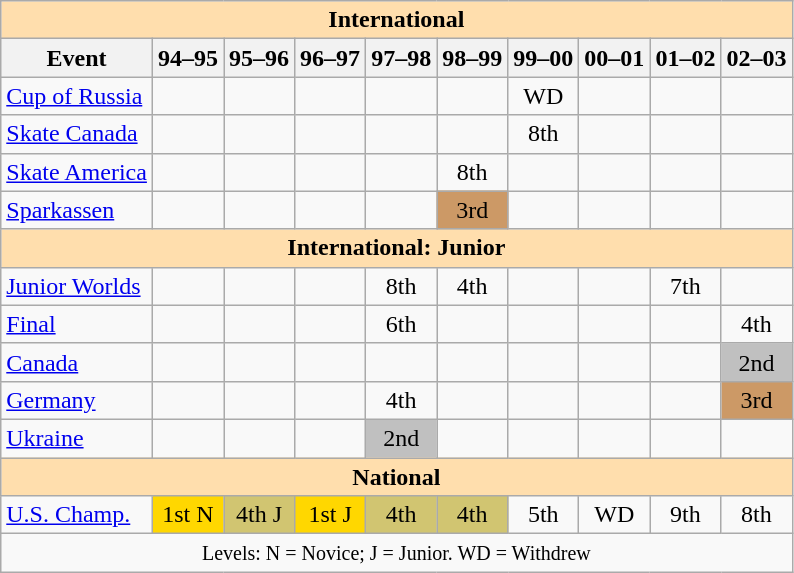<table class="wikitable" style="text-align:center">
<tr>
<th style="background-color: #ffdead; " colspan=10 align=center>International</th>
</tr>
<tr>
<th>Event</th>
<th>94–95</th>
<th>95–96</th>
<th>96–97</th>
<th>97–98</th>
<th>98–99</th>
<th>99–00</th>
<th>00–01</th>
<th>01–02</th>
<th>02–03</th>
</tr>
<tr>
<td align=left> <a href='#'>Cup of Russia</a></td>
<td></td>
<td></td>
<td></td>
<td></td>
<td></td>
<td>WD</td>
<td></td>
<td></td>
<td></td>
</tr>
<tr>
<td align=left> <a href='#'>Skate Canada</a></td>
<td></td>
<td></td>
<td></td>
<td></td>
<td></td>
<td>8th</td>
<td></td>
<td></td>
</tr>
<tr>
<td align=left> <a href='#'>Skate America</a></td>
<td></td>
<td></td>
<td></td>
<td></td>
<td>8th</td>
<td></td>
<td></td>
<td></td>
<td></td>
</tr>
<tr>
<td align=left> <a href='#'>Sparkassen</a></td>
<td></td>
<td></td>
<td></td>
<td></td>
<td bgcolor=cc9966>3rd</td>
<td></td>
<td></td>
<td></td>
<td></td>
</tr>
<tr>
<th style="background-color: #ffdead; " colspan=10 align=center>International: Junior</th>
</tr>
<tr>
<td align=left><a href='#'>Junior Worlds</a></td>
<td></td>
<td></td>
<td></td>
<td>8th</td>
<td>4th</td>
<td></td>
<td></td>
<td>7th</td>
<td></td>
</tr>
<tr>
<td align=left> <a href='#'>Final</a></td>
<td></td>
<td></td>
<td></td>
<td>6th</td>
<td></td>
<td></td>
<td></td>
<td></td>
<td>4th</td>
</tr>
<tr>
<td align=left> <a href='#'>Canada</a></td>
<td></td>
<td></td>
<td></td>
<td></td>
<td></td>
<td></td>
<td></td>
<td></td>
<td bgcolor=silver>2nd</td>
</tr>
<tr>
<td align=left> <a href='#'>Germany</a></td>
<td></td>
<td></td>
<td></td>
<td>4th</td>
<td></td>
<td></td>
<td></td>
<td></td>
<td bgcolor=cc9966>3rd</td>
</tr>
<tr>
<td align=left> <a href='#'>Ukraine</a></td>
<td></td>
<td></td>
<td></td>
<td bgcolor=silver>2nd</td>
<td></td>
<td></td>
<td></td>
<td></td>
<td></td>
</tr>
<tr>
<th style="background-color: #ffdead; " colspan=10 align=center>National</th>
</tr>
<tr>
<td align=left><a href='#'>U.S. Champ.</a></td>
<td bgcolor=gold>1st N</td>
<td bgcolor=d1c571>4th J</td>
<td bgcolor=gold>1st J</td>
<td bgcolor=d1c571>4th</td>
<td bgcolor=d1c571>4th</td>
<td>5th</td>
<td>WD</td>
<td>9th</td>
<td>8th</td>
</tr>
<tr>
<td colspan=10 align=center><small> Levels: N = Novice; J = Junior. WD = Withdrew </small></td>
</tr>
</table>
